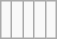<table class="wikitable" border="1">
<tr valign="top">
<td><br></td>
<td><br></td>
<td><br></td>
<td><br></td>
<td><br></td>
</tr>
</table>
